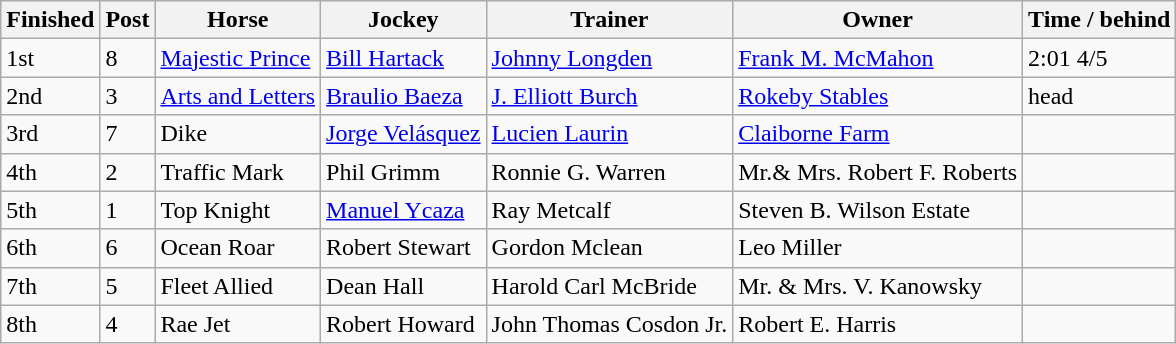<table class="wikitable">
<tr>
<th>Finished</th>
<th>Post</th>
<th>Horse</th>
<th>Jockey</th>
<th>Trainer</th>
<th>Owner</th>
<th>Time / behind</th>
</tr>
<tr>
<td>1st</td>
<td>8</td>
<td><a href='#'>Majestic Prince</a></td>
<td><a href='#'>Bill Hartack</a></td>
<td><a href='#'>Johnny Longden</a></td>
<td><a href='#'>Frank M. McMahon</a></td>
<td>2:01 4/5</td>
</tr>
<tr>
<td>2nd</td>
<td>3</td>
<td><a href='#'>Arts and Letters</a></td>
<td><a href='#'>Braulio Baeza</a></td>
<td><a href='#'>J. Elliott Burch</a></td>
<td><a href='#'>Rokeby Stables</a></td>
<td>head</td>
</tr>
<tr>
<td>3rd</td>
<td>7</td>
<td>Dike</td>
<td><a href='#'>Jorge Velásquez</a></td>
<td><a href='#'>Lucien Laurin</a></td>
<td><a href='#'>Claiborne Farm</a></td>
<td></td>
</tr>
<tr>
<td>4th</td>
<td>2</td>
<td>Traffic Mark</td>
<td>Phil Grimm</td>
<td>Ronnie G. Warren</td>
<td>Mr.& Mrs. Robert F. Roberts</td>
<td></td>
</tr>
<tr>
<td>5th</td>
<td>1</td>
<td>Top Knight</td>
<td><a href='#'>Manuel Ycaza</a></td>
<td>Ray Metcalf</td>
<td>Steven B. Wilson Estate</td>
<td></td>
</tr>
<tr>
<td>6th</td>
<td>6</td>
<td>Ocean Roar</td>
<td>Robert Stewart</td>
<td>Gordon Mclean</td>
<td>Leo Miller</td>
<td></td>
</tr>
<tr>
<td>7th</td>
<td>5</td>
<td>Fleet Allied</td>
<td>Dean Hall</td>
<td>Harold Carl McBride</td>
<td>Mr. & Mrs. V. Kanowsky</td>
<td></td>
</tr>
<tr>
<td>8th</td>
<td>4</td>
<td>Rae Jet</td>
<td>Robert Howard</td>
<td>John Thomas Cosdon Jr.</td>
<td>Robert E. Harris</td>
<td></td>
</tr>
</table>
